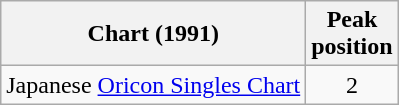<table class="wikitable">
<tr>
<th>Chart (1991)</th>
<th>Peak<br>position</th>
</tr>
<tr>
<td>Japanese <a href='#'>Oricon Singles Chart</a></td>
<td align="center">2</td>
</tr>
</table>
